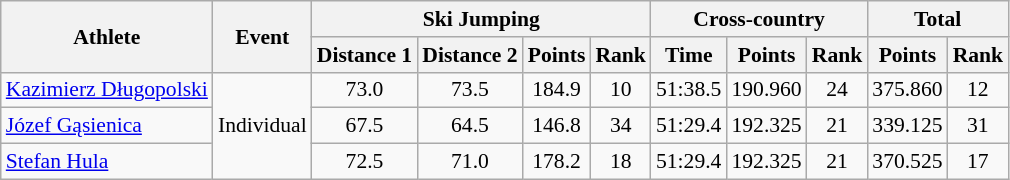<table class="wikitable" style="font-size:90%">
<tr>
<th rowspan="2">Athlete</th>
<th rowspan="2">Event</th>
<th colspan="4">Ski Jumping</th>
<th colspan="3">Cross-country</th>
<th colspan="2">Total</th>
</tr>
<tr>
<th>Distance 1</th>
<th>Distance 2</th>
<th>Points</th>
<th>Rank</th>
<th>Time</th>
<th>Points</th>
<th>Rank</th>
<th>Points</th>
<th>Rank</th>
</tr>
<tr>
<td><a href='#'>Kazimierz Długopolski</a></td>
<td rowspan="3">Individual</td>
<td align="center">73.0</td>
<td align="center">73.5</td>
<td align="center">184.9</td>
<td align="center">10</td>
<td align="center">51:38.5</td>
<td align="center">190.960</td>
<td align="center">24</td>
<td align="center">375.860</td>
<td align="center">12</td>
</tr>
<tr>
<td><a href='#'>Józef Gąsienica</a></td>
<td align="center">67.5</td>
<td align="center">64.5</td>
<td align="center">146.8</td>
<td align="center">34</td>
<td align="center">51:29.4</td>
<td align="center">192.325</td>
<td align="center">21</td>
<td align="center">339.125</td>
<td align="center">31</td>
</tr>
<tr>
<td><a href='#'>Stefan Hula</a></td>
<td align="center">72.5</td>
<td align="center">71.0</td>
<td align="center">178.2</td>
<td align="center">18</td>
<td align="center">51:29.4</td>
<td align="center">192.325</td>
<td align="center">21</td>
<td align="center">370.525</td>
<td align="center">17</td>
</tr>
</table>
